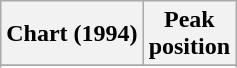<table class="wikitable sortable">
<tr>
<th align="left">Chart (1994)</th>
<th align="center">Peak<br>position</th>
</tr>
<tr>
</tr>
<tr>
</tr>
<tr>
</tr>
</table>
